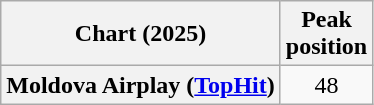<table class="wikitable plainrowheaders" style="text-align:center">
<tr>
<th scope="col">Chart (2025)</th>
<th scope="col">Peak<br>position</th>
</tr>
<tr>
<th scope="row">Moldova Airplay (<a href='#'>TopHit</a>)</th>
<td>48</td>
</tr>
</table>
